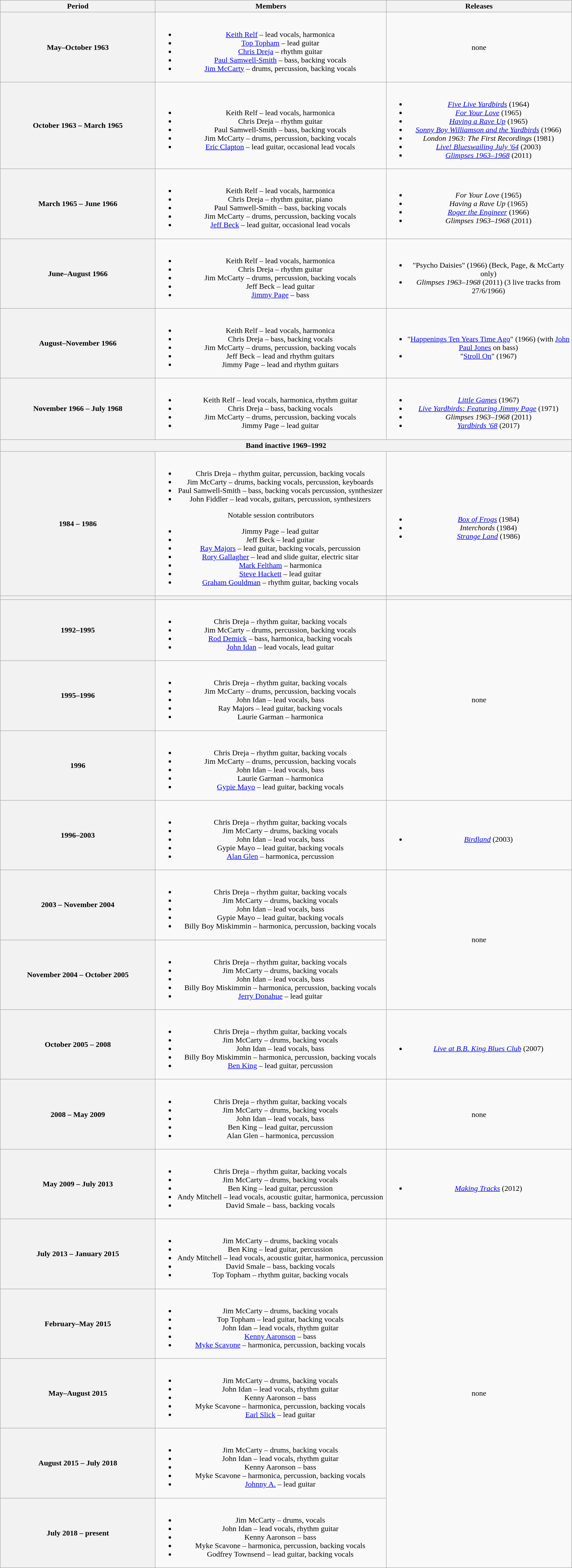<table class="wikitable plainrowheaders" style="text-align:center;">
<tr>
<th scope="col" style="width:20em;">Period</th>
<th scope="col" style="width:30em;">Members</th>
<th scope="col" style="width:24em;">Releases</th>
</tr>
<tr>
<th scope="col">May–October 1963</th>
<td><br><ul><li><a href='#'>Keith Relf</a> – lead vocals, harmonica</li><li><a href='#'>Top Topham</a> – lead guitar</li><li><a href='#'>Chris Dreja</a> – rhythm guitar</li><li><a href='#'>Paul Samwell-Smith</a> – bass, backing vocals</li><li><a href='#'>Jim McCarty</a> – drums, percussion, backing vocals</li></ul></td>
<td>none</td>
</tr>
<tr>
<th scope="col">October 1963 – March 1965</th>
<td><br><ul><li>Keith Relf – lead vocals, harmonica</li><li>Chris Dreja – rhythm guitar</li><li>Paul Samwell-Smith – bass, backing vocals</li><li>Jim McCarty – drums, percussion, backing vocals</li><li><a href='#'>Eric Clapton</a> – lead guitar, occasional lead vocals</li></ul></td>
<td><br><ul><li><em><a href='#'>Five Live Yardbirds</a></em> (1964)</li><li><em><a href='#'>For Your Love</a></em> (1965)</li><li><em><a href='#'>Having a Rave Up</a></em> (1965)</li><li><em><a href='#'>Sonny Boy Williamson and the Yardbirds</a></em> (1966)</li><li><em>London 1963: The First Recordings</em> (1981)</li><li><em><a href='#'>Live! Blueswailing July '64</a></em> (2003)</li><li><em><a href='#'>Glimpses 1963–1968</a></em> (2011)</li></ul></td>
</tr>
<tr>
<th scope="col">March 1965 – June 1966</th>
<td><br><ul><li>Keith Relf – lead vocals, harmonica</li><li>Chris Dreja – rhythm guitar, piano</li><li>Paul Samwell-Smith – bass, backing vocals</li><li>Jim McCarty – drums, percussion, backing vocals</li><li><a href='#'>Jeff Beck</a> – lead guitar, occasional lead vocals</li></ul></td>
<td><br><ul><li><em>For Your Love</em> (1965)</li><li><em>Having a Rave Up</em> (1965)</li><li><em><a href='#'>Roger the Engineer</a></em> (1966)</li><li><em>Glimpses 1963–1968</em> (2011)</li></ul></td>
</tr>
<tr>
<th scope="col">June–August 1966</th>
<td><br><ul><li>Keith Relf – lead vocals, harmonica</li><li>Chris Dreja – rhythm guitar</li><li>Jim McCarty – drums, percussion, backing vocals</li><li>Jeff Beck – lead guitar</li><li><a href='#'>Jimmy Page</a> – bass</li></ul></td>
<td><br><ul><li>"Psycho Daisies" (1966) (Beck, Page, & McCarty only)</li><li><em>Glimpses 1963–1968</em> (2011) (3 live tracks from 27/6/1966)</li></ul></td>
</tr>
<tr>
<th scope="col">August–November 1966</th>
<td><br><ul><li>Keith Relf – lead vocals, harmonica</li><li>Chris Dreja – bass, backing vocals</li><li>Jim McCarty – drums, percussion, backing vocals</li><li>Jeff Beck – lead and rhythm guitars</li><li>Jimmy Page – lead and rhythm guitars</li></ul></td>
<td><br><ul><li>"<a href='#'>Happenings Ten Years Time Ago</a>" (1966) (with <a href='#'>John Paul Jones</a> on bass)</li><li>"<a href='#'>Stroll On</a>" (1967)</li></ul></td>
</tr>
<tr>
<th scope="col">November 1966 – July 1968</th>
<td><br><ul><li>Keith Relf – lead vocals, harmonica, rhythm guitar</li><li>Chris Dreja – bass, backing vocals</li><li>Jim McCarty – drums, percussion, backing vocals</li><li>Jimmy Page – lead guitar</li></ul></td>
<td><br><ul><li><em><a href='#'>Little Games</a></em> (1967)</li><li><em><a href='#'>Live Yardbirds: Featuring Jimmy Page</a></em> (1971)</li><li><em>Glimpses 1963–1968</em> (2011)</li><li><em><a href='#'>Yardbirds '68</a></em> (2017)</li></ul></td>
</tr>
<tr>
<th scope="col" colspan="3">Band inactive 1969–1992</th>
</tr>
<tr>
<th>1984 – 1986<br></th>
<td><br><ul><li>Chris Dreja – rhythm guitar, percussion, backing vocals</li><li>Jim McCarty – drums, backing vocals, percussion, keyboards</li><li>Paul Samwell-Smith – bass, backing vocals percussion, synthesizer</li><li>John Fiddler – lead vocals, guitars, percussion, synthesizers</li></ul>Notable session contributors<ul><li>Jimmy Page – lead guitar</li><li>Jeff Beck – lead guitar</li><li><a href='#'>Ray Majors</a> – lead guitar, backing vocals, percussion</li><li><a href='#'>Rory Gallagher</a> – lead and slide guitar, electric sitar</li><li><a href='#'>Mark Feltham</a> – harmonica</li><li><a href='#'>Steve Hackett</a> – lead guitar</li><li><a href='#'>Graham Gouldman</a> – rhythm guitar, backing vocals</li></ul></td>
<td><br><ul><li><em><a href='#'>Box of Frogs</a></em> (1984)</li><li><em>Interchords</em> (1984)</li><li><em><a href='#'>Strange Land</a></em> (1986)</li></ul></td>
</tr>
<tr>
<th></th>
<th></th>
<th></th>
</tr>
<tr>
<th scope="col">1992–1995</th>
<td><br><ul><li>Chris Dreja – rhythm guitar, backing vocals</li><li>Jim McCarty – drums, percussion, backing vocals</li><li><a href='#'>Rod Demick</a> – bass, harmonica, backing vocals</li><li><a href='#'>John Idan</a> – lead vocals, lead guitar</li></ul></td>
<td rowspan="3">none</td>
</tr>
<tr>
<th scope="col">1995–1996</th>
<td><br><ul><li>Chris Dreja – rhythm guitar, backing vocals</li><li>Jim McCarty – drums, percussion, backing vocals</li><li>John Idan – lead vocals, bass</li><li>Ray Majors – lead guitar, backing vocals</li><li>Laurie Garman – harmonica</li></ul></td>
</tr>
<tr>
<th scope="col">1996</th>
<td><br><ul><li>Chris Dreja – rhythm guitar, backing vocals</li><li>Jim McCarty – drums, percussion, backing vocals</li><li>John Idan – lead vocals, bass</li><li>Laurie Garman – harmonica</li><li><a href='#'>Gypie Mayo</a> – lead guitar, backing vocals</li></ul></td>
</tr>
<tr>
<th scope="col">1996–2003</th>
<td><br><ul><li>Chris Dreja – rhythm guitar, backing vocals</li><li>Jim McCarty – drums, backing vocals</li><li>John Idan – lead vocals, bass</li><li>Gypie Mayo – lead guitar, backing vocals</li><li><a href='#'>Alan Glen</a> – harmonica, percussion</li></ul></td>
<td><br><ul><li><em><a href='#'>Birdland</a></em> (2003)</li></ul></td>
</tr>
<tr>
<th scope="col">2003 – November 2004</th>
<td><br><ul><li>Chris Dreja – rhythm guitar, backing vocals</li><li>Jim McCarty – drums, backing vocals</li><li>John Idan – lead vocals, bass</li><li>Gypie Mayo – lead guitar, backing vocals</li><li>Billy Boy Miskimmin – harmonica, percussion, backing vocals</li></ul></td>
<td rowspan="2">none</td>
</tr>
<tr>
<th scope="col">November 2004 – October 2005</th>
<td><br><ul><li>Chris Dreja – rhythm guitar, backing vocals</li><li>Jim McCarty – drums, backing vocals</li><li>John Idan – lead vocals, bass</li><li>Billy Boy Miskimmin – harmonica, percussion, backing vocals</li><li><a href='#'>Jerry Donahue</a> – lead guitar</li></ul></td>
</tr>
<tr>
<th scope="col">October 2005 – 2008</th>
<td><br><ul><li>Chris Dreja – rhythm guitar, backing vocals</li><li>Jim McCarty – drums, backing vocals</li><li>John Idan – lead vocals, bass</li><li>Billy Boy Miskimmin – harmonica, percussion, backing vocals</li><li><a href='#'>Ben King</a> – lead guitar, percussion</li></ul></td>
<td><br><ul><li><em><a href='#'>Live at B.B. King Blues Club</a></em> (2007)</li></ul></td>
</tr>
<tr>
<th scope="col">2008 – May 2009</th>
<td><br><ul><li>Chris Dreja – rhythm guitar, backing vocals</li><li>Jim McCarty – drums, backing vocals</li><li>John Idan – lead vocals, bass</li><li>Ben King – lead guitar, percussion</li><li>Alan Glen – harmonica, percussion</li></ul></td>
<td>none</td>
</tr>
<tr>
<th scope="col">May 2009 – July 2013</th>
<td><br><ul><li>Chris Dreja – rhythm guitar, backing vocals</li><li>Jim McCarty – drums, backing vocals</li><li>Ben King – lead guitar, percussion</li><li>Andy Mitchell – lead vocals, acoustic guitar, harmonica, percussion</li><li>David Smale – bass, backing vocals</li></ul></td>
<td><br><ul><li><em><a href='#'>Making Tracks</a></em> (2012)</li></ul></td>
</tr>
<tr>
<th scope="col">July 2013 – January 2015</th>
<td><br><ul><li>Jim McCarty – drums, backing vocals</li><li>Ben King – lead guitar, percussion</li><li>Andy Mitchell – lead vocals, acoustic guitar, harmonica, percussion</li><li>David Smale – bass, backing vocals</li><li>Top Topham – rhythm guitar, backing vocals</li></ul></td>
<td rowspan="5">none</td>
</tr>
<tr>
<th scope="col">February–May 2015</th>
<td><br><ul><li>Jim McCarty – drums, backing vocals</li><li>Top Topham – lead guitar, backing vocals</li><li>John Idan – lead vocals, rhythm guitar</li><li><a href='#'>Kenny Aaronson</a> – bass</li><li><a href='#'>Myke Scavone</a> – harmonica, percussion, backing vocals</li></ul></td>
</tr>
<tr>
<th scope="col">May–August 2015</th>
<td><br><ul><li>Jim McCarty – drums, backing vocals</li><li>John Idan – lead vocals, rhythm guitar</li><li>Kenny Aaronson – bass</li><li>Myke Scavone – harmonica, percussion, backing vocals</li><li><a href='#'>Earl Slick</a> – lead guitar</li></ul></td>
</tr>
<tr>
<th scope="col">August 2015 – July 2018</th>
<td><br><ul><li>Jim McCarty – drums, backing vocals</li><li>John Idan – lead vocals, rhythm guitar</li><li>Kenny Aaronson – bass</li><li>Myke Scavone – harmonica, percussion, backing vocals</li><li><a href='#'>Johnny A.</a> – lead guitar</li></ul></td>
</tr>
<tr>
<th scope="col">July 2018 – present</th>
<td><br><ul><li>Jim McCarty – drums, vocals</li><li>John Idan – lead vocals, rhythm guitar</li><li>Kenny Aaronson – bass</li><li>Myke Scavone – harmonica, percussion, backing vocals</li><li>Godfrey Townsend – lead guitar, backing vocals</li></ul></td>
</tr>
</table>
